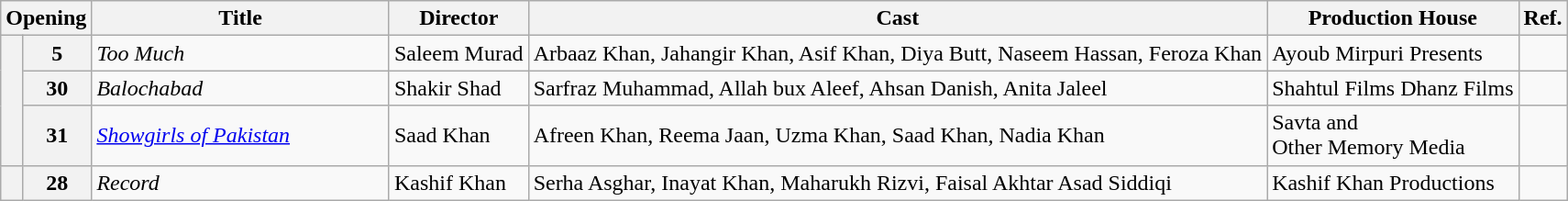<table class="wikitable">
<tr>
<th colspan="2">Opening</th>
<th style="width:19%">Title</th>
<th>Director</th>
<th>Cast</th>
<th>Production House</th>
<th>Ref.</th>
</tr>
<tr>
<th rowspan="3"><strong></strong></th>
<th>5</th>
<td><em>Too Much</em></td>
<td>Saleem Murad</td>
<td>Arbaaz Khan, Jahangir Khan, Asif Khan, Diya Butt, Naseem Hassan, Feroza Khan</td>
<td>Ayoub Mirpuri Presents</td>
<td></td>
</tr>
<tr>
<th>30</th>
<td><em>Balochabad</em></td>
<td>Shakir Shad</td>
<td>Sarfraz Muhammad, Allah bux Aleef, Ahsan Danish, Anita Jaleel</td>
<td>Shahtul Films Dhanz Films</td>
<td></td>
</tr>
<tr>
<th>31</th>
<td><em><a href='#'>Showgirls of Pakistan</a></em></td>
<td>Saad Khan</td>
<td>Afreen Khan, Reema Jaan, Uzma Khan, Saad Khan, Nadia Khan</td>
<td>Savta and<br>Other Memory Media</td>
<td></td>
</tr>
<tr>
<th><strong></strong></th>
<th>28</th>
<td><em>Record</em></td>
<td>Kashif Khan</td>
<td>Serha Asghar, Inayat Khan, Maharukh Rizvi, Faisal Akhtar Asad Siddiqi</td>
<td>Kashif Khan Productions</td>
<td></td>
</tr>
</table>
